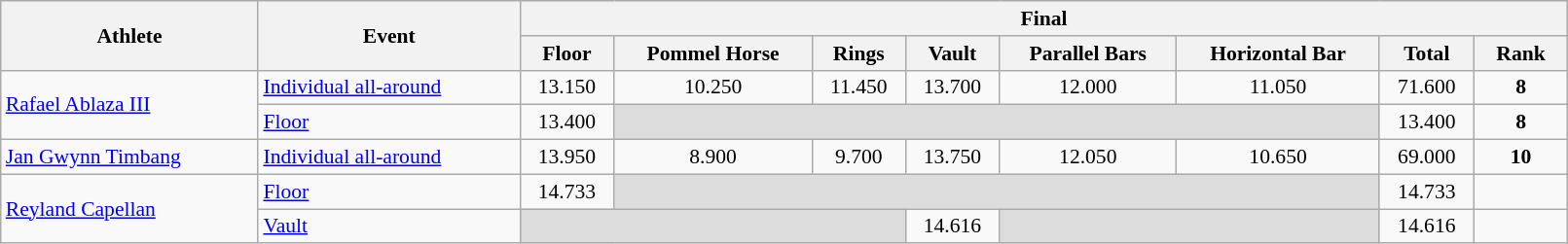<table class="wikitable" width="85%" style="text-align:left; font-size:90%">
<tr>
<th rowspan=2>Athlete</th>
<th rowspan=2>Event</th>
<th colspan=8>Final</th>
</tr>
<tr>
<th>Floor</th>
<th>Pommel Horse</th>
<th>Rings</th>
<th>Vault</th>
<th>Parallel Bars</th>
<th>Horizontal Bar</th>
<th>Total</th>
<th width="6%">Rank</th>
</tr>
<tr>
<td rowspan=2><a href='#'>Rafael Ablaza III</a></td>
<td><a href='#'>Individual all-around</a></td>
<td style="text-align:center;">13.150</td>
<td style="text-align:center;">10.250</td>
<td style="text-align:center;">11.450</td>
<td style="text-align:center;">13.700</td>
<td style="text-align:center;">12.000</td>
<td style="text-align:center;">11.050</td>
<td style="text-align:center;">71.600</td>
<td style="text-align:center;"><strong>8</strong></td>
</tr>
<tr>
<td><a href='#'>Floor</a></td>
<td style="text-align:center;">13.400</td>
<td bgcolor=#DCDCDC colspan=5></td>
<td style="text-align:center;">13.400</td>
<td style="text-align:center;"><strong>8</strong></td>
</tr>
<tr>
<td><a href='#'>Jan Gwynn Timbang</a></td>
<td><a href='#'>Individual all-around</a></td>
<td style="text-align:center;">13.950</td>
<td style="text-align:center;">8.900</td>
<td style="text-align:center;">9.700</td>
<td style="text-align:center;">13.750</td>
<td style="text-align:center;">12.050</td>
<td style="text-align:center;">10.650</td>
<td style="text-align:center;">69.000</td>
<td style="text-align:center;"><strong>10</strong></td>
</tr>
<tr>
<td rowspan=2><a href='#'>Reyland Capellan</a></td>
<td><a href='#'>Floor</a></td>
<td style="text-align:center;">14.733</td>
<td bgcolor=#DCDCDC colspan=5></td>
<td style="text-align:center;">14.733</td>
<td style="text-align:center;"></td>
</tr>
<tr>
<td><a href='#'>Vault</a></td>
<td bgcolor=#DCDCDC colspan=3></td>
<td style="text-align:center;">14.616</td>
<td bgcolor=#DCDCDC colspan=2></td>
<td style="text-align:center;">14.616</td>
<td style="text-align:center;"></td>
</tr>
</table>
